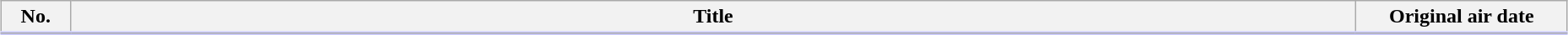<table class="wikitable" style="width:98%; margin:auto; background:#FFF;">
<tr style="border-bottom: 3px solid #CCF;">
<th style="width:3em;">No.</th>
<th>Title</th>
<th style="width:10em;">Original air date</th>
</tr>
<tr>
</tr>
</table>
